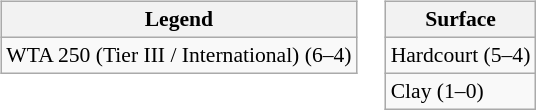<table>
<tr valign=top>
<td><br><table class=wikitable style="font-size:90%">
<tr>
<th><strong>Legend</strong></th>
</tr>
<tr>
<td>WTA 250 (Tier III / International) (6–4)</td>
</tr>
</table>
</td>
<td><br><table class="wikitable" style="font-size:90%">
<tr>
<th>Surface</th>
</tr>
<tr>
<td>Hardcourt (5–4)</td>
</tr>
<tr>
<td>Clay (1–0)</td>
</tr>
</table>
</td>
</tr>
</table>
